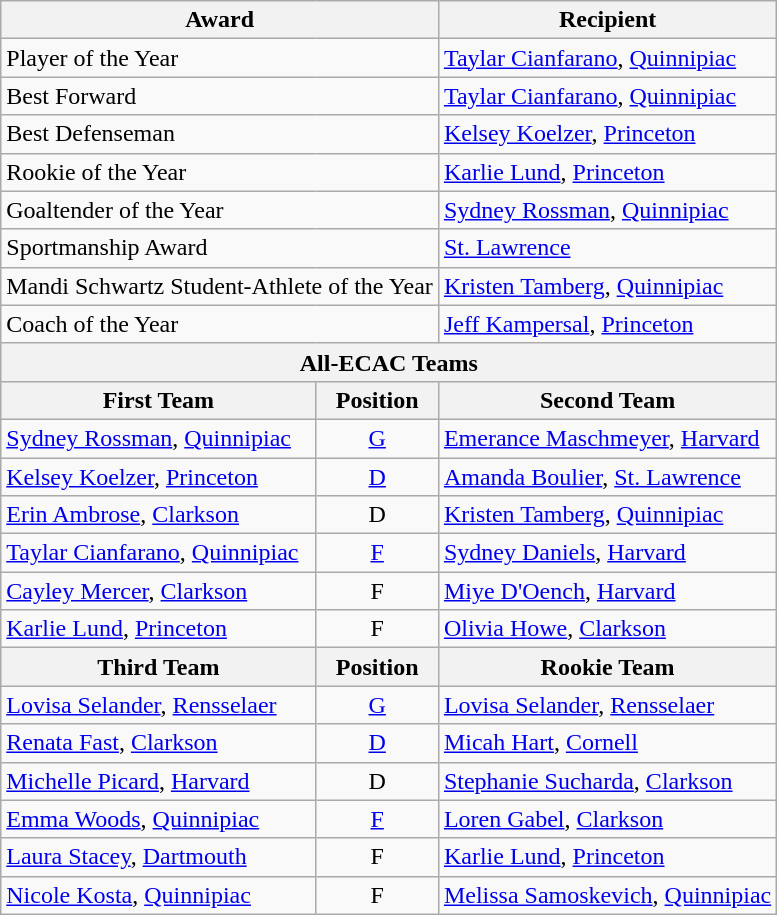<table class="wikitable">
<tr>
<th colspan=2>Award</th>
<th>Recipient</th>
</tr>
<tr>
<td colspan=2>Player of the Year</td>
<td><a href='#'>Taylar Cianfarano</a>, <a href='#'>Quinnipiac</a></td>
</tr>
<tr>
<td colspan=2>Best Forward</td>
<td><a href='#'>Taylar Cianfarano</a>, <a href='#'>Quinnipiac</a></td>
</tr>
<tr>
<td colspan=2>Best Defenseman</td>
<td><a href='#'>Kelsey Koelzer</a>, <a href='#'>Princeton</a></td>
</tr>
<tr>
<td colspan=2>Rookie of the Year</td>
<td><a href='#'>Karlie Lund</a>, <a href='#'>Princeton</a></td>
</tr>
<tr>
<td colspan=2>Goaltender of the Year</td>
<td><a href='#'>Sydney Rossman</a>, <a href='#'>Quinnipiac</a></td>
</tr>
<tr>
<td colspan=2>Sportmanship Award</td>
<td><a href='#'>St. Lawrence</a></td>
</tr>
<tr>
<td colspan=2>Mandi Schwartz Student-Athlete of the Year</td>
<td><a href='#'>Kristen Tamberg</a>, <a href='#'>Quinnipiac</a></td>
</tr>
<tr>
<td colspan=2>Coach of the Year</td>
<td><a href='#'>Jeff Kampersal</a>, <a href='#'>Princeton</a></td>
</tr>
<tr>
<th colspan=3>All-ECAC Teams</th>
</tr>
<tr>
<th>First Team</th>
<th>  Position  </th>
<th>Second Team</th>
</tr>
<tr>
<td><a href='#'>Sydney Rossman</a>, <a href='#'>Quinnipiac</a></td>
<td align=center><a href='#'>G</a></td>
<td><a href='#'>Emerance Maschmeyer</a>, <a href='#'>Harvard</a></td>
</tr>
<tr>
<td><a href='#'>Kelsey Koelzer</a>, <a href='#'>Princeton</a></td>
<td align=center><a href='#'>D</a></td>
<td><a href='#'>Amanda Boulier</a>, <a href='#'>St. Lawrence</a></td>
</tr>
<tr>
<td><a href='#'>Erin Ambrose</a>, <a href='#'>Clarkson</a></td>
<td align=center>D</td>
<td><a href='#'>Kristen Tamberg</a>, <a href='#'>Quinnipiac</a></td>
</tr>
<tr>
<td><a href='#'>Taylar Cianfarano</a>, <a href='#'>Quinnipiac</a></td>
<td align=center><a href='#'>F</a></td>
<td><a href='#'>Sydney Daniels</a>, <a href='#'>Harvard</a></td>
</tr>
<tr>
<td><a href='#'>Cayley Mercer</a>, <a href='#'>Clarkson</a></td>
<td align=center>F</td>
<td><a href='#'>Miye D'Oench</a>, <a href='#'>Harvard</a></td>
</tr>
<tr>
<td><a href='#'>Karlie Lund</a>, <a href='#'>Princeton</a></td>
<td align=center>F</td>
<td><a href='#'>Olivia Howe</a>, <a href='#'>Clarkson</a></td>
</tr>
<tr>
<th>Third Team</th>
<th>  Position  </th>
<th>Rookie Team</th>
</tr>
<tr>
<td><a href='#'>Lovisa Selander</a>, <a href='#'>Rensselaer</a></td>
<td align=center><a href='#'>G</a></td>
<td><a href='#'>Lovisa Selander</a>, <a href='#'>Rensselaer</a></td>
</tr>
<tr>
<td><a href='#'>Renata Fast</a>, <a href='#'>Clarkson</a></td>
<td align=center><a href='#'>D</a></td>
<td><a href='#'>Micah Hart</a>, <a href='#'>Cornell</a></td>
</tr>
<tr>
<td><a href='#'>Michelle Picard</a>, <a href='#'>Harvard</a></td>
<td align=center>D</td>
<td><a href='#'>Stephanie Sucharda</a>, <a href='#'>Clarkson</a></td>
</tr>
<tr>
<td><a href='#'>Emma Woods</a>, <a href='#'>Quinnipiac</a></td>
<td align=center><a href='#'>F</a></td>
<td><a href='#'>Loren Gabel</a>, <a href='#'>Clarkson</a></td>
</tr>
<tr>
<td><a href='#'>Laura Stacey</a>, <a href='#'>Dartmouth</a></td>
<td align=center>F</td>
<td><a href='#'>Karlie Lund</a>, <a href='#'>Princeton</a></td>
</tr>
<tr>
<td><a href='#'>Nicole Kosta</a>, <a href='#'>Quinnipiac</a></td>
<td align=center>F</td>
<td><a href='#'>Melissa Samoskevich</a>, <a href='#'>Quinnipiac</a></td>
</tr>
</table>
